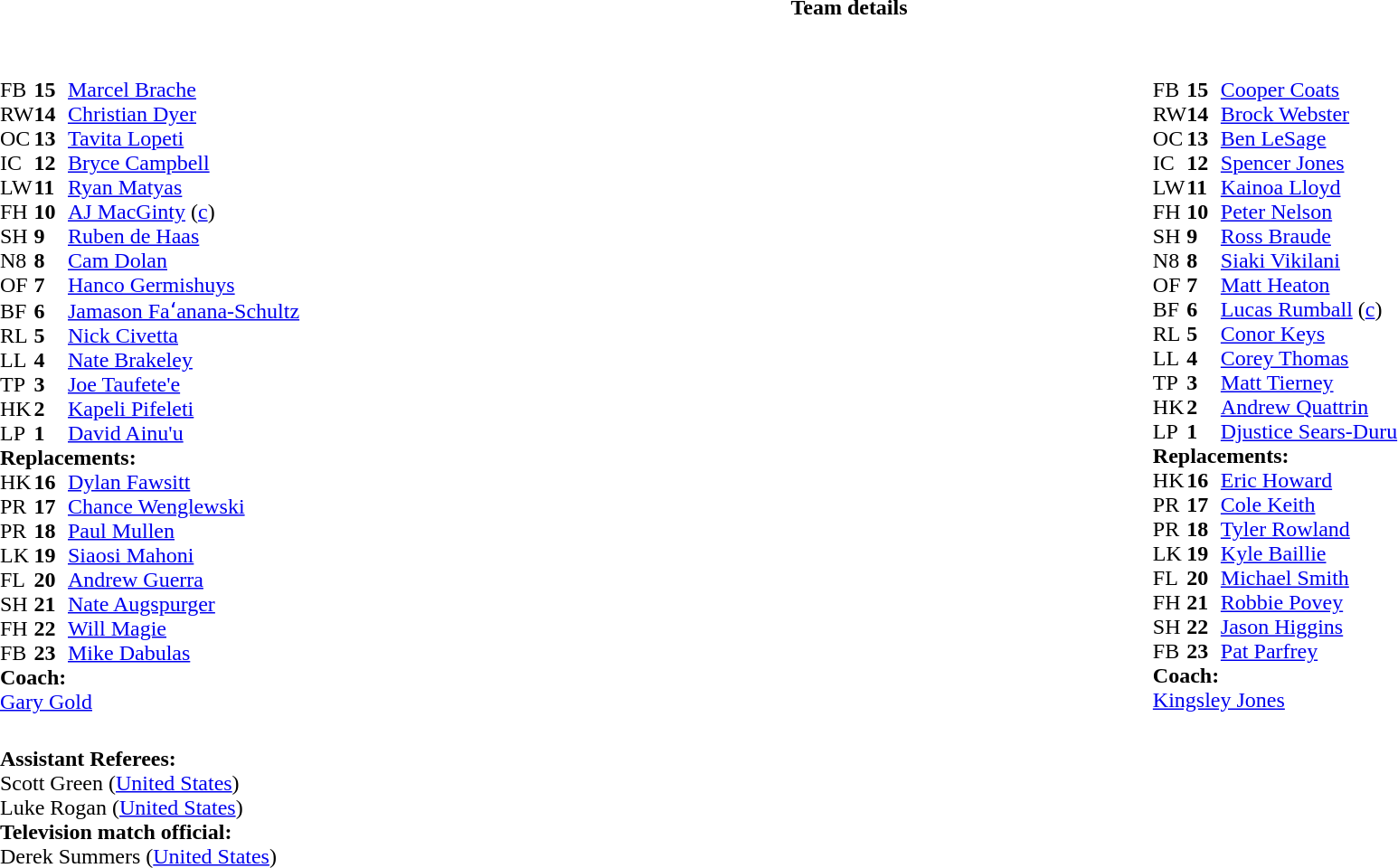<table border="0" width="100%" class="collapsible collapsed">
<tr>
<th>Team details</th>
</tr>
<tr>
<td><br><table width="100%">
<tr>
<td valign="top" width="50%"><br><table style="font-size: 100%" cellspacing="0" cellpadding="0">
<tr>
<th width="25"></th>
<th width="25"></th>
</tr>
<tr>
<td>FB</td>
<td><strong>15</strong></td>
<td><a href='#'>Marcel Brache</a></td>
<td></td>
<td></td>
</tr>
<tr>
<td>RW</td>
<td><strong>14</strong></td>
<td><a href='#'>Christian Dyer</a></td>
<td></td>
<td></td>
</tr>
<tr>
<td>OC</td>
<td><strong>13</strong></td>
<td><a href='#'>Tavita Lopeti</a></td>
</tr>
<tr>
<td>IC</td>
<td><strong>12</strong></td>
<td><a href='#'>Bryce Campbell</a></td>
</tr>
<tr>
<td>LW</td>
<td><strong>11</strong></td>
<td><a href='#'>Ryan Matyas</a></td>
</tr>
<tr>
<td>FH</td>
<td><strong>10</strong></td>
<td><a href='#'>AJ MacGinty</a> (<a href='#'>c</a>)</td>
</tr>
<tr>
<td>SH</td>
<td><strong>9</strong></td>
<td><a href='#'>Ruben de Haas</a></td>
<td></td>
<td></td>
</tr>
<tr>
<td>N8</td>
<td><strong>8</strong></td>
<td><a href='#'>Cam Dolan</a></td>
<td></td>
<td></td>
</tr>
<tr>
<td>OF</td>
<td><strong>7</strong></td>
<td><a href='#'>Hanco Germishuys</a></td>
</tr>
<tr>
<td>BF</td>
<td><strong>6</strong></td>
<td><a href='#'>Jamason Faʻanana-Schultz</a></td>
<td></td>
</tr>
<tr>
<td>RL</td>
<td><strong>5</strong></td>
<td><a href='#'>Nick Civetta</a></td>
</tr>
<tr>
<td>LL</td>
<td><strong>4</strong></td>
<td><a href='#'>Nate Brakeley</a></td>
<td></td>
<td></td>
</tr>
<tr>
<td>TP</td>
<td><strong>3</strong></td>
<td><a href='#'>Joe Taufete'e</a></td>
<td></td>
<td></td>
</tr>
<tr>
<td>HK</td>
<td><strong>2</strong></td>
<td><a href='#'>Kapeli Pifeleti</a></td>
<td></td>
<td></td>
</tr>
<tr>
<td>LP</td>
<td><strong>1</strong></td>
<td><a href='#'>David Ainu'u</a></td>
<td></td>
<td></td>
<td></td>
</tr>
<tr>
<td colspan=3><strong>Replacements:</strong></td>
</tr>
<tr>
<td>HK</td>
<td><strong>16</strong></td>
<td><a href='#'>Dylan Fawsitt</a></td>
<td></td>
<td></td>
</tr>
<tr>
<td>PR</td>
<td><strong>17</strong></td>
<td><a href='#'>Chance Wenglewski</a></td>
<td></td>
<td></td>
<td></td>
</tr>
<tr>
<td>PR</td>
<td><strong>18</strong></td>
<td><a href='#'>Paul Mullen</a></td>
<td></td>
<td></td>
</tr>
<tr>
<td>LK</td>
<td><strong>19</strong></td>
<td><a href='#'>Siaosi Mahoni</a></td>
<td></td>
<td></td>
</tr>
<tr>
<td>FL</td>
<td><strong>20</strong></td>
<td><a href='#'>Andrew Guerra</a></td>
<td></td>
<td></td>
</tr>
<tr>
<td>SH</td>
<td><strong>21</strong></td>
<td><a href='#'>Nate Augspurger</a></td>
<td></td>
<td></td>
</tr>
<tr>
<td>FH</td>
<td><strong>22</strong></td>
<td><a href='#'>Will Magie</a></td>
<td></td>
<td></td>
</tr>
<tr>
<td>FB</td>
<td><strong>23</strong></td>
<td><a href='#'>Mike Dabulas</a></td>
<td></td>
<td></td>
</tr>
<tr>
<td colspan=3><strong>Coach:</strong></td>
</tr>
<tr>
<td colspan="4"> <a href='#'>Gary Gold</a></td>
</tr>
</table>
</td>
<td valign="top" width="50%"><br><table style="font-size: 100%" cellspacing="0" cellpadding="0" align="center">
<tr>
<th width="25"></th>
<th width="25"></th>
</tr>
<tr>
<td>FB</td>
<td><strong>15</strong></td>
<td><a href='#'>Cooper Coats</a></td>
</tr>
<tr>
<td>RW</td>
<td><strong>14</strong></td>
<td><a href='#'>Brock Webster</a></td>
</tr>
<tr>
<td>OC</td>
<td><strong>13</strong></td>
<td><a href='#'>Ben LeSage</a></td>
</tr>
<tr>
<td>IC</td>
<td><strong>12</strong></td>
<td><a href='#'>Spencer Jones</a></td>
</tr>
<tr>
<td>LW</td>
<td><strong>11</strong></td>
<td><a href='#'>Kainoa Lloyd</a></td>
</tr>
<tr>
<td>FH</td>
<td><strong>10</strong></td>
<td><a href='#'>Peter Nelson</a></td>
<td></td>
<td></td>
</tr>
<tr>
<td>SH</td>
<td><strong>9</strong></td>
<td><a href='#'>Ross Braude</a></td>
<td></td>
<td></td>
</tr>
<tr>
<td>N8</td>
<td><strong>8</strong></td>
<td><a href='#'>Siaki Vikilani</a></td>
<td></td>
<td></td>
</tr>
<tr>
<td>OF</td>
<td><strong>7</strong></td>
<td><a href='#'>Matt Heaton</a></td>
<td></td>
<td></td>
</tr>
<tr>
<td>BF</td>
<td><strong>6</strong></td>
<td><a href='#'>Lucas Rumball</a> (<a href='#'>c</a>)</td>
</tr>
<tr>
<td>RL</td>
<td><strong>5</strong></td>
<td><a href='#'>Conor Keys</a></td>
</tr>
<tr>
<td>LL</td>
<td><strong>4</strong></td>
<td><a href='#'>Corey Thomas</a></td>
</tr>
<tr>
<td>TP</td>
<td><strong>3</strong></td>
<td><a href='#'>Matt Tierney</a></td>
<td></td>
<td></td>
</tr>
<tr>
<td>HK</td>
<td><strong>2</strong></td>
<td><a href='#'>Andrew Quattrin</a></td>
<td></td>
<td></td>
</tr>
<tr>
<td>LP</td>
<td><strong>1</strong></td>
<td><a href='#'>Djustice Sears-Duru</a></td>
<td></td>
<td></td>
</tr>
<tr>
<td colspan=3><strong>Replacements:</strong></td>
</tr>
<tr>
<td>HK</td>
<td><strong>16</strong></td>
<td><a href='#'>Eric Howard</a></td>
<td></td>
<td></td>
</tr>
<tr>
<td>PR</td>
<td><strong>17</strong></td>
<td><a href='#'>Cole Keith</a></td>
<td></td>
<td></td>
</tr>
<tr>
<td>PR</td>
<td><strong>18</strong></td>
<td><a href='#'>Tyler Rowland</a></td>
<td></td>
<td></td>
</tr>
<tr>
<td>LK</td>
<td><strong>19</strong></td>
<td><a href='#'>Kyle Baillie</a></td>
<td></td>
<td></td>
</tr>
<tr>
<td>FL</td>
<td><strong>20</strong></td>
<td><a href='#'>Michael Smith</a></td>
<td></td>
<td></td>
</tr>
<tr>
<td>FH</td>
<td><strong>21</strong></td>
<td><a href='#'>Robbie Povey</a></td>
<td></td>
<td></td>
</tr>
<tr>
<td>SH</td>
<td><strong>22</strong></td>
<td><a href='#'>Jason Higgins</a></td>
<td></td>
<td></td>
</tr>
<tr>
<td>FB</td>
<td><strong>23</strong></td>
<td><a href='#'>Pat Parfrey</a></td>
</tr>
<tr>
<td colspan=3><strong>Coach:</strong></td>
</tr>
<tr>
<td colspan="4"> <a href='#'>Kingsley Jones</a></td>
</tr>
</table>
</td>
</tr>
</table>
<table style="width:100%; font-size:100%;">
<tr>
<td><br><strong>Assistant Referees:</strong>
<br>Scott Green (<a href='#'>United States</a>)
<br>Luke Rogan (<a href='#'>United States</a>)
<br><strong>Television match official:</strong>
<br>Derek Summers (<a href='#'>United States</a>)</td>
</tr>
</table>
</td>
</tr>
</table>
